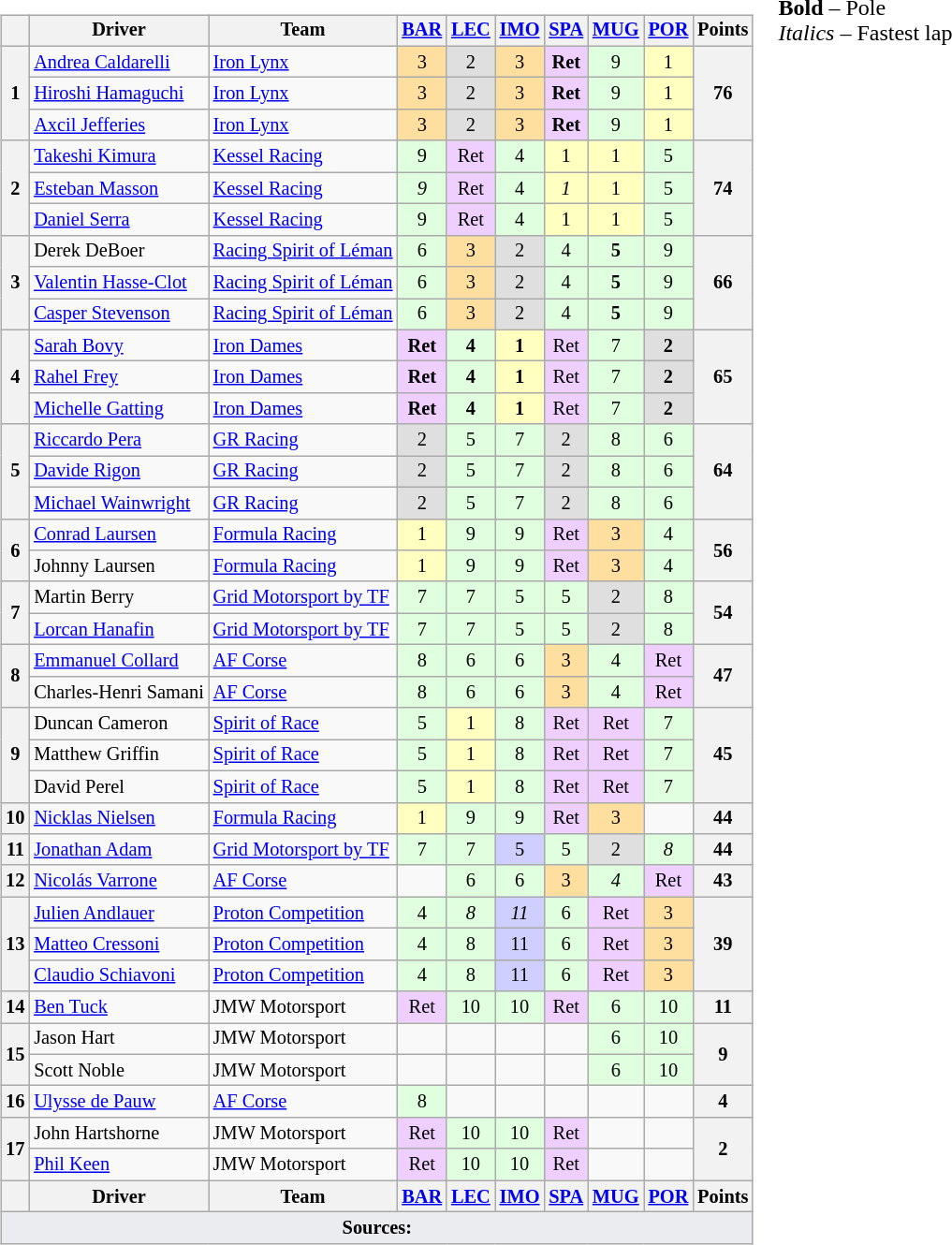<table>
<tr>
<td><br><table class="wikitable" style="font-size:85%; text-align:center;">
<tr>
<th></th>
<th>Driver</th>
<th>Team</th>
<th><a href='#'>BAR</a><br></th>
<th><a href='#'>LEC</a><br></th>
<th><a href='#'>IMO</a><br></th>
<th><a href='#'>SPA</a><br></th>
<th><a href='#'>MUG</a><br></th>
<th><a href='#'>POR</a><br></th>
<th>Points</th>
</tr>
<tr>
<th rowspan="3">1</th>
<td align="left"> <a href='#'>Andrea Caldarelli</a></td>
<td align="left"> <a href='#'>Iron Lynx</a></td>
<td style="background:#FFDF9F;">3</td>
<td style="background:#DFDFDF;">2</td>
<td style="background:#FFDF9F;">3</td>
<td style="background:#EFCFFF;"><strong>Ret</strong></td>
<td style="background:#DFFFDF;">9</td>
<td style="background:#FFFFBF;">1</td>
<th rowspan="3">76</th>
</tr>
<tr>
<td align="left"> <a href='#'>Hiroshi Hamaguchi</a></td>
<td align="left"> <a href='#'>Iron Lynx</a></td>
<td style="background:#FFDF9F;">3</td>
<td style="background:#DFDFDF;">2</td>
<td style="background:#FFDF9F;">3</td>
<td style="background:#EFCFFF;"><strong>Ret</strong></td>
<td style="background:#DFFFDF;">9</td>
<td style="background:#FFFFBF;">1</td>
</tr>
<tr>
<td align="left"> <a href='#'>Axcil Jefferies</a></td>
<td align="left"> <a href='#'>Iron Lynx</a></td>
<td style="background:#FFDF9F;">3</td>
<td style="background:#DFDFDF;">2</td>
<td style="background:#FFDF9F;">3</td>
<td style="background:#EFCFFF;"><strong>Ret</strong></td>
<td style="background:#DFFFDF;">9</td>
<td style="background:#FFFFBF;">1</td>
</tr>
<tr>
<th rowspan="3">2</th>
<td align="left"> <a href='#'>Takeshi Kimura</a></td>
<td align="left"> <a href='#'>Kessel Racing</a></td>
<td style="background:#DFFFDF;">9</td>
<td style="background:#EFCFFF;">Ret</td>
<td style="background:#DFFFDF;">4</td>
<td style="background:#FFFFBF;">1</td>
<td style="background:#FFFFBF;">1</td>
<td style="background:#DFFFDF;">5</td>
<th rowspan="3">74</th>
</tr>
<tr>
<td align="left"> <a href='#'>Esteban Masson</a></td>
<td align="left"> <a href='#'>Kessel Racing</a></td>
<td style="background:#DFFFDF;"><em>9</em></td>
<td style="background:#EFCFFF;">Ret</td>
<td style="background:#DFFFDF;">4</td>
<td style="background:#FFFFBF;"><em>1</em></td>
<td style="background:#FFFFBF;">1</td>
<td style="background:#DFFFDF;">5</td>
</tr>
<tr>
<td align="left"> <a href='#'>Daniel Serra</a></td>
<td align="left"> <a href='#'>Kessel Racing</a></td>
<td style="background:#DFFFDF;">9</td>
<td style="background:#EFCFFF;">Ret</td>
<td style="background:#DFFFDF;">4</td>
<td style="background:#FFFFBF;">1</td>
<td style="background:#FFFFBF;">1</td>
<td style="background:#DFFFDF;">5</td>
</tr>
<tr>
<th rowspan="3">3</th>
<td align="left"> Derek DeBoer</td>
<td align="left"> <a href='#'>Racing Spirit of Léman</a></td>
<td style="background:#DFFFDF;">6</td>
<td style="background:#FFDF9F;">3</td>
<td style="background:#DFDFDF;">2</td>
<td style="background:#DFFFDF;">4</td>
<td style="background:#DFFFDF;"><strong>5</strong></td>
<td style="background:#DFFFDF;">9</td>
<th rowspan="3">66</th>
</tr>
<tr>
<td align="left"> <a href='#'>Valentin Hasse-Clot</a></td>
<td align="left"> <a href='#'>Racing Spirit of Léman</a></td>
<td style="background:#DFFFDF;">6</td>
<td style="background:#FFDF9F;">3</td>
<td style="background:#DFDFDF;">2</td>
<td style="background:#DFFFDF;">4</td>
<td style="background:#DFFFDF;"><strong>5</strong></td>
<td style="background:#DFFFDF;">9</td>
</tr>
<tr>
<td align="left"> <a href='#'>Casper Stevenson</a></td>
<td align="left"> <a href='#'>Racing Spirit of Léman</a></td>
<td style="background:#DFFFDF;">6</td>
<td style="background:#FFDF9F;">3</td>
<td style="background:#DFDFDF;">2</td>
<td style="background:#DFFFDF;">4</td>
<td style="background:#DFFFDF;"><strong>5</strong></td>
<td style="background:#DFFFDF;">9</td>
</tr>
<tr>
<th rowspan="3">4</th>
<td align="left"> <a href='#'>Sarah Bovy</a></td>
<td align="left"> <a href='#'>Iron Dames</a></td>
<td style="background:#EFCFFF;"><strong>Ret</strong></td>
<td style="background:#DFFFDF;"><strong>4</strong></td>
<td style="background:#FFFFBF;"><strong>1</strong></td>
<td style="background:#EFCFFF;">Ret</td>
<td style="background:#DFFFDF;">7</td>
<td style="background:#DFDFDF;"><strong>2</strong></td>
<th rowspan="3">65</th>
</tr>
<tr>
<td align="left"> <a href='#'>Rahel Frey</a></td>
<td align="left"> <a href='#'>Iron Dames</a></td>
<td style="background:#EFCFFF;"><strong>Ret</strong></td>
<td style="background:#DFFFDF;"><strong>4</strong></td>
<td style="background:#FFFFBF;"><strong>1</strong></td>
<td style="background:#EFCFFF;">Ret</td>
<td style="background:#DFFFDF;">7</td>
<td style="background:#DFDFDF;"><strong>2</strong></td>
</tr>
<tr>
<td align="left"> <a href='#'>Michelle Gatting</a></td>
<td align="left"> <a href='#'>Iron Dames</a></td>
<td style="background:#EFCFFF;"><strong>Ret</strong></td>
<td style="background:#DFFFDF;"><strong>4</strong></td>
<td style="background:#FFFFBF;"><strong>1</strong></td>
<td style="background:#EFCFFF;">Ret</td>
<td style="background:#DFFFDF;">7</td>
<td style="background:#DFDFDF;"><strong>2</strong></td>
</tr>
<tr>
<th rowspan="3">5</th>
<td align="left"> <a href='#'>Riccardo Pera</a></td>
<td align="left"> <a href='#'>GR Racing</a></td>
<td style="background:#DFDFDF;">2</td>
<td style="background:#DFFFDF;">5</td>
<td style="background:#DFFFDF;">7</td>
<td style="background:#DFDFDF;">2</td>
<td style="background:#DFFFDF;">8</td>
<td style="background:#DFFFDF;">6</td>
<th rowspan="3">64</th>
</tr>
<tr>
<td align="left"> <a href='#'>Davide Rigon</a></td>
<td align="left"> <a href='#'>GR Racing</a></td>
<td style="background:#DFDFDF;">2</td>
<td style="background:#DFFFDF;">5</td>
<td style="background:#DFFFDF;">7</td>
<td style="background:#DFDFDF;">2</td>
<td style="background:#DFFFDF;">8</td>
<td style="background:#DFFFDF;">6</td>
</tr>
<tr>
<td align="left"> <a href='#'>Michael Wainwright</a></td>
<td align="left"> <a href='#'>GR Racing</a></td>
<td style="background:#DFDFDF;">2</td>
<td style="background:#DFFFDF;">5</td>
<td style="background:#DFFFDF;">7</td>
<td style="background:#DFDFDF;">2</td>
<td style="background:#DFFFDF;">8</td>
<td style="background:#DFFFDF;">6</td>
</tr>
<tr>
<th rowspan="2">6</th>
<td align="left"> <a href='#'>Conrad Laursen</a></td>
<td align="left"> <a href='#'>Formula Racing</a></td>
<td style="background:#FFFFBF;">1</td>
<td style="background:#DFFFDF;">9</td>
<td style="background:#DFFFDF;">9</td>
<td style="background:#EFCFFF;">Ret</td>
<td style="background:#FFDF9F;">3</td>
<td style="background:#DFFFDF;">4</td>
<th rowspan="2">56</th>
</tr>
<tr>
<td align="left"> Johnny Laursen</td>
<td align="left"> <a href='#'>Formula Racing</a></td>
<td style="background:#FFFFBF;">1</td>
<td style="background:#DFFFDF;">9</td>
<td style="background:#DFFFDF;">9</td>
<td style="background:#EFCFFF;">Ret</td>
<td style="background:#FFDF9F;">3</td>
<td style="background:#DFFFDF;">4</td>
</tr>
<tr>
<th rowspan="2">7</th>
<td align="left"> Martin Berry</td>
<td align="left"> <a href='#'>Grid Motorsport by TF</a></td>
<td style="background:#DFFFDF;">7</td>
<td style="background:#DFFFDF;">7</td>
<td style="background:#DFFFDF;">5</td>
<td style="background:#DFFFDF;">5</td>
<td style="background:#DFDFDF;">2</td>
<td style="background:#DFFFDF;">8</td>
<th rowspan="2">54</th>
</tr>
<tr>
<td align="left"> <a href='#'>Lorcan Hanafin</a></td>
<td align="left"> <a href='#'>Grid Motorsport by TF</a></td>
<td style="background:#DFFFDF;">7</td>
<td style="background:#DFFFDF;">7</td>
<td style="background:#DFFFDF;">5</td>
<td style="background:#DFFFDF;">5</td>
<td style="background:#DFDFDF;">2</td>
<td style="background:#DFFFDF;">8</td>
</tr>
<tr>
<th rowspan="2">8</th>
<td align="left"> <a href='#'>Emmanuel Collard</a></td>
<td align="left"> <a href='#'>AF Corse</a></td>
<td style="background:#DFFFDF;">8</td>
<td style="background:#DFFFDF;">6</td>
<td style="background:#DFFFDF;">6</td>
<td style="background:#FFDF9F;">3</td>
<td style="background:#DFFFDF;">4</td>
<td style="background:#EFCFFF;">Ret</td>
<th rowspan="2">47</th>
</tr>
<tr>
<td align="left"> Charles-Henri Samani</td>
<td align="left"> <a href='#'>AF Corse</a></td>
<td style="background:#DFFFDF;">8</td>
<td style="background:#DFFFDF;">6</td>
<td style="background:#DFFFDF;">6</td>
<td style="background:#FFDF9F;">3</td>
<td style="background:#DFFFDF;">4</td>
<td style="background:#EFCFFF;">Ret</td>
</tr>
<tr>
<th rowspan="3">9</th>
<td align="left"> Duncan Cameron</td>
<td align="left"> <a href='#'>Spirit of Race</a></td>
<td style="background:#DFFFDF;">5</td>
<td style="background:#FFFFBF;">1</td>
<td style="background:#DFFFDF;">8</td>
<td style="background:#EFCFFF;">Ret</td>
<td style="background:#EFCFFF;">Ret</td>
<td style="background:#DFFFDF;">7</td>
<th rowspan="3">45</th>
</tr>
<tr>
<td align="left"> Matthew Griffin</td>
<td align="left"> <a href='#'>Spirit of Race</a></td>
<td style="background:#DFFFDF;">5</td>
<td style="background:#FFFFBF;">1</td>
<td style="background:#DFFFDF;">8</td>
<td style="background:#EFCFFF;">Ret</td>
<td style="background:#EFCFFF;">Ret</td>
<td style="background:#DFFFDF;">7</td>
</tr>
<tr>
<td align="left"> David Perel</td>
<td align="left"> <a href='#'>Spirit of Race</a></td>
<td style="background:#DFFFDF;">5</td>
<td style="background:#FFFFBF;">1</td>
<td style="background:#DFFFDF;">8</td>
<td style="background:#EFCFFF;">Ret</td>
<td style="background:#EFCFFF;">Ret</td>
<td style="background:#DFFFDF;">7</td>
</tr>
<tr>
<th>10</th>
<td align="left"> <a href='#'>Nicklas Nielsen</a></td>
<td align="left"> <a href='#'>Formula Racing</a></td>
<td style="background:#FFFFBF;">1</td>
<td style="background:#DFFFDF;">9</td>
<td style="background:#DFFFDF;">9</td>
<td style="background:#EFCFFF;">Ret</td>
<td style="background:#FFDF9F;">3</td>
<td></td>
<th>44</th>
</tr>
<tr>
<th>11</th>
<td align="left"> <a href='#'>Jonathan Adam</a></td>
<td align="left"> <a href='#'>Grid Motorsport by TF</a></td>
<td style="background:#DFFFDF;">7</td>
<td style="background:#DFFFDF;">7</td>
<td style="background:#CFCFFF;">5</td>
<td style="background:#DFFFDF;">5</td>
<td style="background:#DFDFDF;">2</td>
<td style="background:#DFFFDF;"><em>8</em></td>
<th>44</th>
</tr>
<tr>
<th>12</th>
<td align="left"> <a href='#'>Nicolás Varrone</a></td>
<td align="left"> <a href='#'>AF Corse</a></td>
<td></td>
<td style="background:#DFFFDF;">6</td>
<td style="background:#DFFFDF;">6</td>
<td style="background:#FFDF9F;">3</td>
<td style="background:#DFFFDF;"><em>4</em></td>
<td style="background:#EFCFFF;">Ret</td>
<th>43</th>
</tr>
<tr>
<th rowspan="3">13</th>
<td align="left"> <a href='#'>Julien Andlauer</a></td>
<td align="left"> <a href='#'>Proton Competition</a></td>
<td style="background:#DFFFDF;">4</td>
<td style="background:#DFFFDF;"><em>8</em></td>
<td style="background:#CFCFFF;"><em>11</em></td>
<td style="background:#DFFFDF;">6</td>
<td style="background:#EFCFFF;">Ret</td>
<td style="background:#FFDF9F;">3</td>
<th rowspan="3">39</th>
</tr>
<tr>
<td align="left"> <a href='#'>Matteo Cressoni</a></td>
<td align="left"> <a href='#'>Proton Competition</a></td>
<td style="background:#DFFFDF;">4</td>
<td style="background:#DFFFDF;">8</td>
<td style="background:#CFCFFF;">11</td>
<td style="background:#DFFFDF;">6</td>
<td style="background:#EFCFFF;">Ret</td>
<td style="background:#FFDF9F;">3</td>
</tr>
<tr>
<td align="left"> <a href='#'>Claudio Schiavoni</a></td>
<td align="left"> <a href='#'>Proton Competition</a></td>
<td style="background:#DFFFDF;">4</td>
<td style="background:#DFFFDF;">8</td>
<td style="background:#CFCFFF;">11</td>
<td style="background:#DFFFDF;">6</td>
<td style="background:#EFCFFF;">Ret</td>
<td style="background:#FFDF9F;">3</td>
</tr>
<tr>
<th>14</th>
<td align="left"> <a href='#'>Ben Tuck</a></td>
<td align="left"> JMW Motorsport</td>
<td style="background:#EFCFFF;">Ret</td>
<td style="background:#DFFFDF;">10</td>
<td style="background:#DFFFDF;">10</td>
<td style="background:#EFCFFF;">Ret</td>
<td style="background:#DFFFDF;">6</td>
<td style="background:#DFFFDF;">10</td>
<th>11</th>
</tr>
<tr>
<th rowspan="2">15</th>
<td align="left"> Jason Hart</td>
<td align="left"> JMW Motorsport</td>
<td></td>
<td></td>
<td></td>
<td></td>
<td style="background:#DFFFDF;">6</td>
<td style="background:#DFFFDF;">10</td>
<th rowspan="2">9</th>
</tr>
<tr>
<td align="left"> Scott Noble</td>
<td align="left"> JMW Motorsport</td>
<td></td>
<td></td>
<td></td>
<td></td>
<td style="background:#DFFFDF;">6</td>
<td style="background:#DFFFDF;">10</td>
</tr>
<tr>
<th>16</th>
<td align="left"> <a href='#'>Ulysse de Pauw</a></td>
<td align="left"> <a href='#'>AF Corse</a></td>
<td style="background:#DFFFDF;">8</td>
<td></td>
<td></td>
<td></td>
<td></td>
<td></td>
<th>4</th>
</tr>
<tr>
<th rowspan="2">17</th>
<td align="left"> John Hartshorne</td>
<td align="left"> JMW Motorsport</td>
<td style="background:#EFCFFF;">Ret</td>
<td style="background:#DFFFDF;">10</td>
<td style="background:#DFFFDF;">10</td>
<td style="background:#EFCFFF;">Ret</td>
<td></td>
<td></td>
<th rowspan="2">2</th>
</tr>
<tr>
<td align="left"> <a href='#'>Phil Keen</a></td>
<td align="left"> JMW Motorsport</td>
<td style="background:#EFCFFF;">Ret</td>
<td style="background:#DFFFDF;">10</td>
<td style="background:#DFFFDF;">10</td>
<td style="background:#EFCFFF;">Ret</td>
<td></td>
<td></td>
</tr>
<tr>
<th></th>
<th>Driver</th>
<th>Team</th>
<th><a href='#'>BAR</a><br></th>
<th><a href='#'>LEC</a><br></th>
<th><a href='#'>IMO</a><br></th>
<th><a href='#'>SPA</a><br></th>
<th><a href='#'>MUG</a><br></th>
<th><a href='#'>POR</a><br></th>
<th>Points</th>
</tr>
<tr class="sortbottom">
<td colspan="10" style="background-color:#EAECF0;text-align:center"><strong>Sources:</strong></td>
</tr>
</table>
</td>
<td valign="top"><br><span><strong>Bold</strong> – Pole</span><br><span><em>Italics</em> – Fastest lap</span></td>
</tr>
</table>
